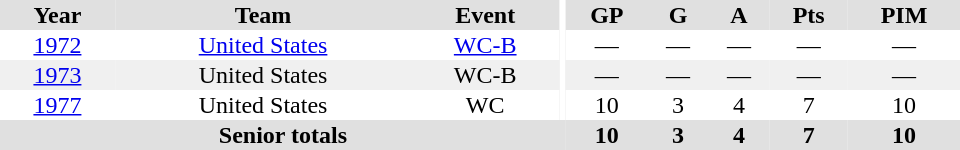<table border="0" cellpadding="1" cellspacing="0" ID="Table3" style="text-align:center; width:40em">
<tr bgcolor="#e0e0e0">
<th>Year</th>
<th>Team</th>
<th>Event</th>
<th rowspan="102" bgcolor="#ffffff"></th>
<th>GP</th>
<th>G</th>
<th>A</th>
<th>Pts</th>
<th>PIM</th>
</tr>
<tr>
<td><a href='#'>1972</a></td>
<td><a href='#'>United States</a></td>
<td><a href='#'>WC-B</a></td>
<td>—</td>
<td>—</td>
<td>—</td>
<td>—</td>
<td>—</td>
</tr>
<tr bgcolor="#f0f0f0">
<td><a href='#'>1973</a></td>
<td>United States</td>
<td>WC-B</td>
<td>—</td>
<td>—</td>
<td>—</td>
<td>—</td>
<td>—</td>
</tr>
<tr>
<td><a href='#'>1977</a></td>
<td>United States</td>
<td>WC</td>
<td>10</td>
<td>3</td>
<td>4</td>
<td>7</td>
<td>10</td>
</tr>
<tr bgcolor="#e0e0e0">
<th colspan="4">Senior totals</th>
<th>10</th>
<th>3</th>
<th>4</th>
<th>7</th>
<th>10</th>
</tr>
</table>
